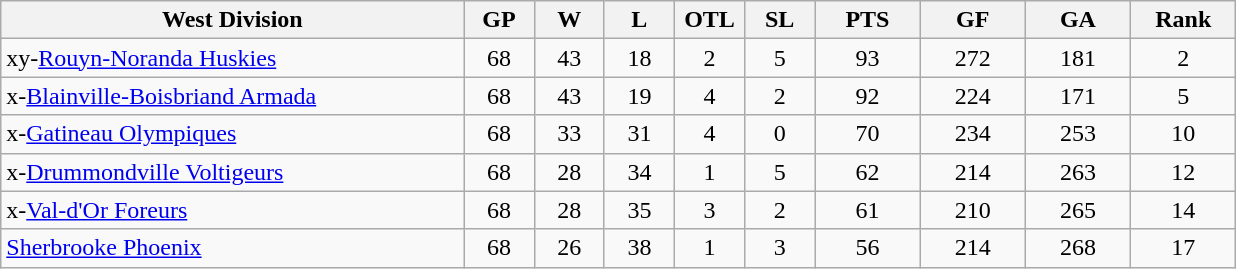<table class="wikitable" style="text-align:center">
<tr>
<th bgcolor="#DDDDFF" width="33%">West Division</th>
<th bgcolor="#DDDDFF" width="5%">GP</th>
<th bgcolor="#DDDDFF" width="5%">W</th>
<th bgcolor="#DDDDFF" width="5%">L</th>
<th bgcolor="#DDDDFF" width="5%">OTL</th>
<th bgcolor="#DDDDFF" width="5%">SL</th>
<th bgcolor="#DDDDFF" width="7.5%">PTS</th>
<th bgcolor="#DDDDFF" width="7.5%">GF</th>
<th bgcolor="#DDDDFF" width="7.5%">GA</th>
<th bgcolor="#DDDDFF" width="7.5%">Rank</th>
</tr>
<tr>
<td align=left>xy-<a href='#'>Rouyn-Noranda Huskies</a></td>
<td>68</td>
<td>43</td>
<td>18</td>
<td>2</td>
<td>5</td>
<td>93</td>
<td>272</td>
<td>181</td>
<td>2</td>
</tr>
<tr>
<td align=left>x-<a href='#'>Blainville-Boisbriand Armada</a></td>
<td>68</td>
<td>43</td>
<td>19</td>
<td>4</td>
<td>2</td>
<td>92</td>
<td>224</td>
<td>171</td>
<td>5</td>
</tr>
<tr>
<td align=left>x-<a href='#'>Gatineau Olympiques</a></td>
<td>68</td>
<td>33</td>
<td>31</td>
<td>4</td>
<td>0</td>
<td>70</td>
<td>234</td>
<td>253</td>
<td>10</td>
</tr>
<tr>
<td align=left>x-<a href='#'>Drummondville Voltigeurs</a></td>
<td>68</td>
<td>28</td>
<td>34</td>
<td>1</td>
<td>5</td>
<td>62</td>
<td>214</td>
<td>263</td>
<td>12</td>
</tr>
<tr>
<td align=left>x-<a href='#'>Val-d'Or Foreurs</a></td>
<td>68</td>
<td>28</td>
<td>35</td>
<td>3</td>
<td>2</td>
<td>61</td>
<td>210</td>
<td>265</td>
<td>14</td>
</tr>
<tr>
<td align=left><a href='#'>Sherbrooke Phoenix</a></td>
<td>68</td>
<td>26</td>
<td>38</td>
<td>1</td>
<td>3</td>
<td>56</td>
<td>214</td>
<td>268</td>
<td>17</td>
</tr>
</table>
